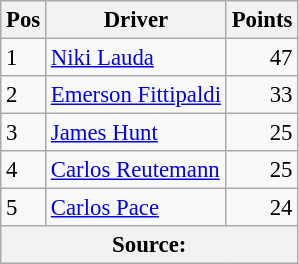<table class="wikitable" style="font-size: 95%;">
<tr>
<th>Pos</th>
<th>Driver</th>
<th>Points</th>
</tr>
<tr>
<td>1</td>
<td> <a href='#'>Niki Lauda</a></td>
<td align="right">47</td>
</tr>
<tr>
<td>2</td>
<td> <a href='#'>Emerson Fittipaldi</a></td>
<td align="right">33</td>
</tr>
<tr>
<td>3</td>
<td> <a href='#'>James Hunt</a></td>
<td align="right">25</td>
</tr>
<tr>
<td>4</td>
<td> <a href='#'>Carlos Reutemann</a></td>
<td align="right">25</td>
</tr>
<tr>
<td>5</td>
<td> <a href='#'>Carlos Pace</a></td>
<td align="right">24</td>
</tr>
<tr>
<th colspan=4>Source:</th>
</tr>
</table>
